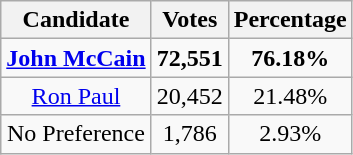<table class="wikitable" style="text-align:center;">
<tr>
<th>Candidate</th>
<th>Votes</th>
<th>Percentage</th>
</tr>
<tr>
<td><strong><a href='#'>John McCain</a></strong></td>
<td><strong>72,551</strong></td>
<td><strong>76.18%</strong></td>
</tr>
<tr>
<td><a href='#'>Ron Paul</a></td>
<td>20,452</td>
<td>21.48%</td>
</tr>
<tr>
<td>No Preference</td>
<td>1,786</td>
<td>2.93%</td>
</tr>
</table>
